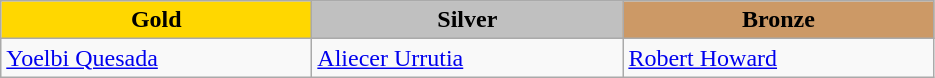<table class="wikitable" style="text-align:left">
<tr align="center">
<td width=200 bgcolor=gold><strong>Gold</strong></td>
<td width=200 bgcolor=silver><strong>Silver</strong></td>
<td width=200 bgcolor=CC9966><strong>Bronze</strong></td>
</tr>
<tr>
<td><a href='#'>Yoelbi Quesada</a><br><em></em></td>
<td><a href='#'>Aliecer Urrutia</a><br><em></em></td>
<td><a href='#'>Robert Howard</a><br><em></em></td>
</tr>
</table>
